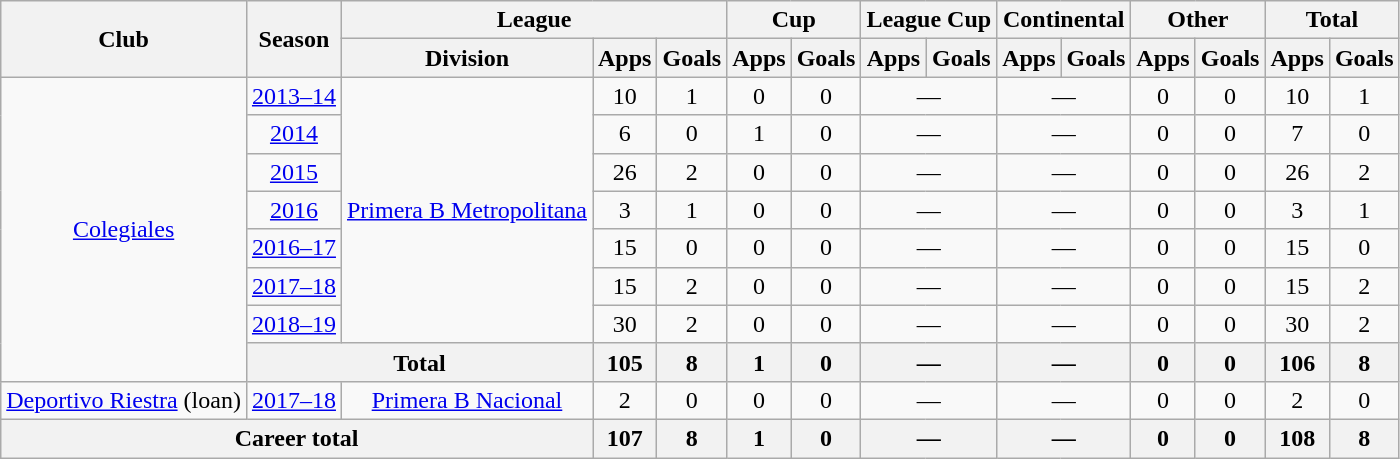<table class="wikitable" style="text-align:center">
<tr>
<th rowspan="2">Club</th>
<th rowspan="2">Season</th>
<th colspan="3">League</th>
<th colspan="2">Cup</th>
<th colspan="2">League Cup</th>
<th colspan="2">Continental</th>
<th colspan="2">Other</th>
<th colspan="2">Total</th>
</tr>
<tr>
<th>Division</th>
<th>Apps</th>
<th>Goals</th>
<th>Apps</th>
<th>Goals</th>
<th>Apps</th>
<th>Goals</th>
<th>Apps</th>
<th>Goals</th>
<th>Apps</th>
<th>Goals</th>
<th>Apps</th>
<th>Goals</th>
</tr>
<tr>
<td rowspan="8"><a href='#'>Colegiales</a></td>
<td><a href='#'>2013–14</a></td>
<td rowspan="7"><a href='#'>Primera B Metropolitana</a></td>
<td>10</td>
<td>1</td>
<td>0</td>
<td>0</td>
<td colspan="2">—</td>
<td colspan="2">—</td>
<td>0</td>
<td>0</td>
<td>10</td>
<td>1</td>
</tr>
<tr>
<td><a href='#'>2014</a></td>
<td>6</td>
<td>0</td>
<td>1</td>
<td>0</td>
<td colspan="2">—</td>
<td colspan="2">—</td>
<td>0</td>
<td>0</td>
<td>7</td>
<td>0</td>
</tr>
<tr>
<td><a href='#'>2015</a></td>
<td>26</td>
<td>2</td>
<td>0</td>
<td>0</td>
<td colspan="2">—</td>
<td colspan="2">—</td>
<td>0</td>
<td>0</td>
<td>26</td>
<td>2</td>
</tr>
<tr>
<td><a href='#'>2016</a></td>
<td>3</td>
<td>1</td>
<td>0</td>
<td>0</td>
<td colspan="2">—</td>
<td colspan="2">—</td>
<td>0</td>
<td>0</td>
<td>3</td>
<td>1</td>
</tr>
<tr>
<td><a href='#'>2016–17</a></td>
<td>15</td>
<td>0</td>
<td>0</td>
<td>0</td>
<td colspan="2">—</td>
<td colspan="2">—</td>
<td>0</td>
<td>0</td>
<td>15</td>
<td>0</td>
</tr>
<tr>
<td><a href='#'>2017–18</a></td>
<td>15</td>
<td>2</td>
<td>0</td>
<td>0</td>
<td colspan="2">—</td>
<td colspan="2">—</td>
<td>0</td>
<td>0</td>
<td>15</td>
<td>2</td>
</tr>
<tr>
<td><a href='#'>2018–19</a></td>
<td>30</td>
<td>2</td>
<td>0</td>
<td>0</td>
<td colspan="2">—</td>
<td colspan="2">—</td>
<td>0</td>
<td>0</td>
<td>30</td>
<td>2</td>
</tr>
<tr>
<th colspan="2">Total</th>
<th>105</th>
<th>8</th>
<th>1</th>
<th>0</th>
<th colspan="2">—</th>
<th colspan="2">—</th>
<th>0</th>
<th>0</th>
<th>106</th>
<th>8</th>
</tr>
<tr>
<td rowspan="1"><a href='#'>Deportivo Riestra</a> (loan)</td>
<td><a href='#'>2017–18</a></td>
<td rowspan="1"><a href='#'>Primera B Nacional</a></td>
<td>2</td>
<td>0</td>
<td>0</td>
<td>0</td>
<td colspan="2">—</td>
<td colspan="2">—</td>
<td>0</td>
<td>0</td>
<td>2</td>
<td>0</td>
</tr>
<tr>
<th colspan="3">Career total</th>
<th>107</th>
<th>8</th>
<th>1</th>
<th>0</th>
<th colspan="2">—</th>
<th colspan="2">—</th>
<th>0</th>
<th>0</th>
<th>108</th>
<th>8</th>
</tr>
</table>
